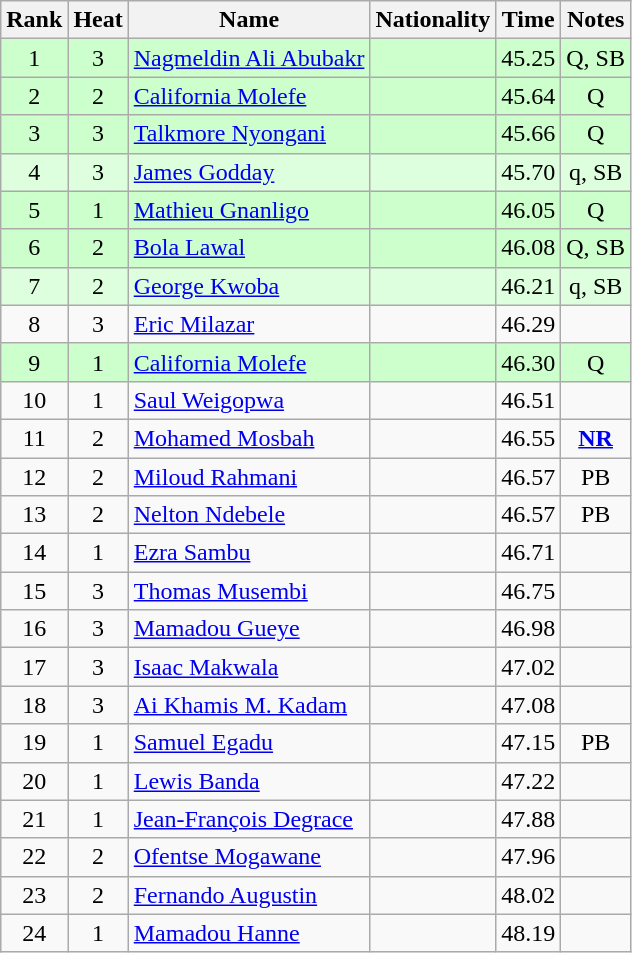<table class="wikitable sortable" style="text-align:center">
<tr>
<th>Rank</th>
<th>Heat</th>
<th>Name</th>
<th>Nationality</th>
<th>Time</th>
<th>Notes</th>
</tr>
<tr bgcolor=ccffcc>
<td>1</td>
<td>3</td>
<td align=left><a href='#'>Nagmeldin Ali Abubakr</a></td>
<td align=left></td>
<td>45.25</td>
<td>Q, SB</td>
</tr>
<tr bgcolor=ccffcc>
<td>2</td>
<td>2</td>
<td align=left><a href='#'>California Molefe</a></td>
<td align=left></td>
<td>45.64</td>
<td>Q</td>
</tr>
<tr bgcolor=ccffcc>
<td>3</td>
<td>3</td>
<td align=left><a href='#'>Talkmore Nyongani</a></td>
<td align=left></td>
<td>45.66</td>
<td>Q</td>
</tr>
<tr bgcolor=ddffdd>
<td>4</td>
<td>3</td>
<td align=left><a href='#'>James Godday</a></td>
<td align=left></td>
<td>45.70</td>
<td>q, SB</td>
</tr>
<tr bgcolor=ccffcc>
<td>5</td>
<td>1</td>
<td align=left><a href='#'>Mathieu Gnanligo</a></td>
<td align=left></td>
<td>46.05</td>
<td>Q</td>
</tr>
<tr bgcolor=ccffcc>
<td>6</td>
<td>2</td>
<td align=left><a href='#'>Bola Lawal</a></td>
<td align=left></td>
<td>46.08</td>
<td>Q, SB</td>
</tr>
<tr bgcolor=ddffdd>
<td>7</td>
<td>2</td>
<td align=left><a href='#'>George Kwoba</a></td>
<td align=left></td>
<td>46.21</td>
<td>q, SB</td>
</tr>
<tr>
<td>8</td>
<td>3</td>
<td align=left><a href='#'>Eric Milazar</a></td>
<td align=left></td>
<td>46.29</td>
<td></td>
</tr>
<tr bgcolor=ccffcc>
<td>9</td>
<td>1</td>
<td align=left><a href='#'>California Molefe</a></td>
<td align=left></td>
<td>46.30</td>
<td>Q</td>
</tr>
<tr>
<td>10</td>
<td>1</td>
<td align=left><a href='#'>Saul Weigopwa</a></td>
<td align=left></td>
<td>46.51</td>
<td></td>
</tr>
<tr>
<td>11</td>
<td>2</td>
<td align=left><a href='#'>Mohamed Mosbah</a></td>
<td align=left></td>
<td>46.55</td>
<td><strong><a href='#'>NR</a></strong></td>
</tr>
<tr>
<td>12</td>
<td>2</td>
<td align=left><a href='#'>Miloud Rahmani</a></td>
<td align=left></td>
<td>46.57</td>
<td>PB</td>
</tr>
<tr>
<td>13</td>
<td>2</td>
<td align=left><a href='#'>Nelton Ndebele</a></td>
<td align=left></td>
<td>46.57</td>
<td>PB</td>
</tr>
<tr>
<td>14</td>
<td>1</td>
<td align=left><a href='#'>Ezra Sambu</a></td>
<td align=left></td>
<td>46.71</td>
<td></td>
</tr>
<tr>
<td>15</td>
<td>3</td>
<td align=left><a href='#'>Thomas Musembi</a></td>
<td align=left></td>
<td>46.75</td>
<td></td>
</tr>
<tr>
<td>16</td>
<td>3</td>
<td align=left><a href='#'>Mamadou Gueye</a></td>
<td align=left></td>
<td>46.98</td>
<td></td>
</tr>
<tr>
<td>17</td>
<td>3</td>
<td align=left><a href='#'>Isaac Makwala</a></td>
<td align=left></td>
<td>47.02</td>
<td></td>
</tr>
<tr>
<td>18</td>
<td>3</td>
<td align=left><a href='#'>Ai Khamis M. Kadam</a></td>
<td align=left></td>
<td>47.08</td>
<td></td>
</tr>
<tr>
<td>19</td>
<td>1</td>
<td align=left><a href='#'>Samuel Egadu</a></td>
<td align=left></td>
<td>47.15</td>
<td>PB</td>
</tr>
<tr>
<td>20</td>
<td>1</td>
<td align=left><a href='#'>Lewis Banda</a></td>
<td align=left></td>
<td>47.22</td>
<td></td>
</tr>
<tr>
<td>21</td>
<td>1</td>
<td align=left><a href='#'>Jean-François Degrace</a></td>
<td align=left></td>
<td>47.88</td>
<td></td>
</tr>
<tr>
<td>22</td>
<td>2</td>
<td align=left><a href='#'>Ofentse Mogawane</a></td>
<td align=left></td>
<td>47.96</td>
<td></td>
</tr>
<tr>
<td>23</td>
<td>2</td>
<td align=left><a href='#'>Fernando Augustin</a></td>
<td align=left></td>
<td>48.02</td>
<td></td>
</tr>
<tr>
<td>24</td>
<td>1</td>
<td align=left><a href='#'>Mamadou Hanne</a></td>
<td align=left></td>
<td>48.19</td>
<td></td>
</tr>
</table>
